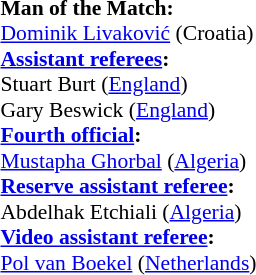<table style="width:100%; font-size:90%;">
<tr>
<td><br><strong>Man of the Match:</strong>
<br><a href='#'>Dominik Livaković</a> (Croatia)<br><strong><a href='#'>Assistant referees</a>:</strong>
<br>Stuart Burt (<a href='#'>England</a>)
<br>Gary Beswick (<a href='#'>England</a>)
<br><strong><a href='#'>Fourth official</a>:</strong>
<br><a href='#'>Mustapha Ghorbal</a> (<a href='#'>Algeria</a>)
<br><strong><a href='#'>Reserve assistant referee</a>:</strong>
<br>Abdelhak Etchiali (<a href='#'>Algeria</a>)
<br><strong><a href='#'>Video assistant referee</a>:</strong>
<br><a href='#'>Pol van Boekel</a> (<a href='#'>Netherlands</a>)</td>
</tr>
</table>
